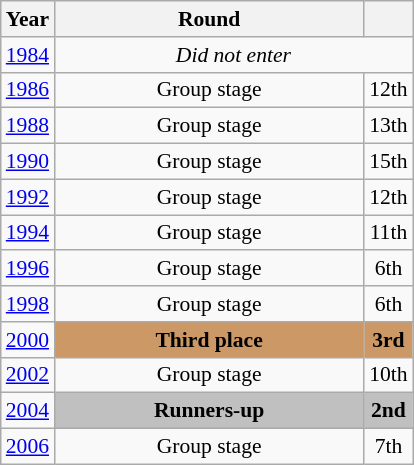<table class="wikitable" style="text-align: center; font-size:90%">
<tr>
<th>Year</th>
<th style="width:200px">Round</th>
<th></th>
</tr>
<tr>
<td><a href='#'>1984</a></td>
<td colspan="2"><em>Did not enter</em></td>
</tr>
<tr>
<td><a href='#'>1986</a></td>
<td>Group stage</td>
<td>12th</td>
</tr>
<tr>
<td><a href='#'>1988</a></td>
<td>Group stage</td>
<td>13th</td>
</tr>
<tr>
<td><a href='#'>1990</a></td>
<td>Group stage</td>
<td>15th</td>
</tr>
<tr>
<td><a href='#'>1992</a></td>
<td>Group stage</td>
<td>12th</td>
</tr>
<tr>
<td><a href='#'>1994</a></td>
<td>Group stage</td>
<td>11th</td>
</tr>
<tr>
<td><a href='#'>1996</a></td>
<td>Group stage</td>
<td>6th</td>
</tr>
<tr>
<td><a href='#'>1998</a></td>
<td>Group stage</td>
<td>6th</td>
</tr>
<tr>
<td><a href='#'>2000</a></td>
<td bgcolor="cc9966"><strong>Third place</strong></td>
<td bgcolor="cc9966"><strong>3rd</strong></td>
</tr>
<tr>
<td><a href='#'>2002</a></td>
<td>Group stage</td>
<td>10th</td>
</tr>
<tr>
<td><a href='#'>2004</a></td>
<td bgcolor=Silver><strong>Runners-up</strong></td>
<td bgcolor=Silver><strong>2nd</strong></td>
</tr>
<tr>
<td><a href='#'>2006</a></td>
<td>Group stage</td>
<td>7th</td>
</tr>
</table>
